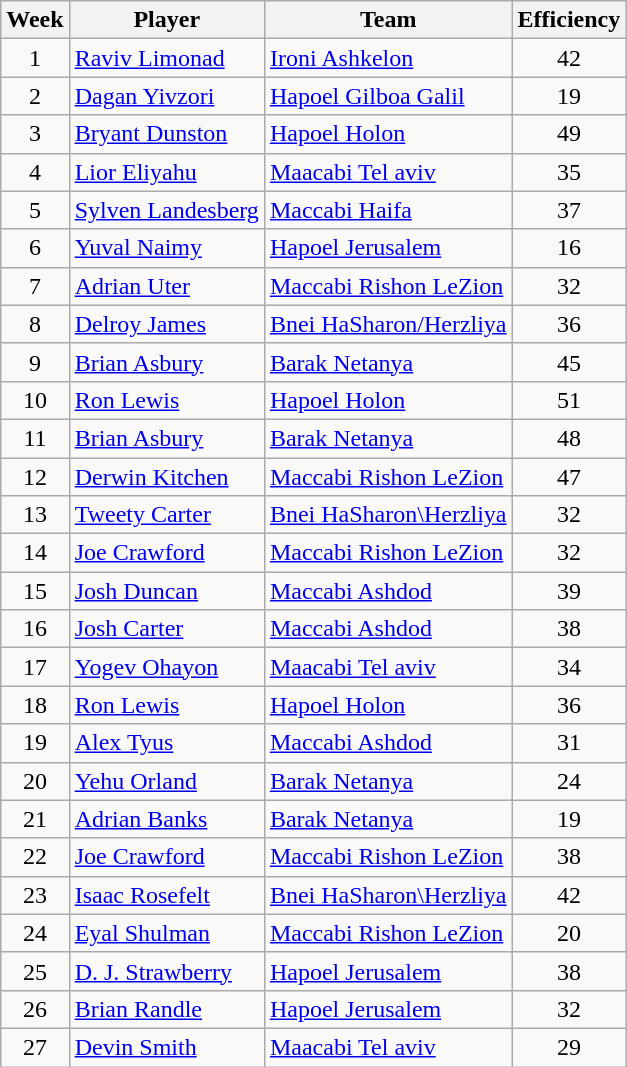<table class="wikitable sortable" style="text-align: center;">
<tr>
<th align="center">Week</th>
<th align="center">Player</th>
<th align="center">Team</th>
<th align="center">Efficiency</th>
</tr>
<tr>
<td>1</td>
<td align="left"> <a href='#'>Raviv Limonad</a></td>
<td align="left"><a href='#'>Ironi Ashkelon</a></td>
<td>42</td>
</tr>
<tr>
<td>2</td>
<td align="left"> <a href='#'>Dagan Yivzori</a></td>
<td align="left"><a href='#'>Hapoel Gilboa Galil</a></td>
<td>19</td>
</tr>
<tr>
<td>3</td>
<td align="left"> <a href='#'>Bryant Dunston</a></td>
<td align="left"><a href='#'>Hapoel Holon</a></td>
<td>49</td>
</tr>
<tr>
<td>4</td>
<td align="left"> <a href='#'>Lior Eliyahu</a></td>
<td align="left"><a href='#'>Maacabi Tel aviv</a></td>
<td>35</td>
</tr>
<tr>
<td>5</td>
<td align="left"> <a href='#'>Sylven Landesberg</a></td>
<td align="left"><a href='#'>Maccabi Haifa</a></td>
<td>37</td>
</tr>
<tr>
<td>6</td>
<td align="left"> <a href='#'>Yuval Naimy</a></td>
<td align="left"><a href='#'>Hapoel Jerusalem</a></td>
<td>16</td>
</tr>
<tr>
<td>7</td>
<td align="left"> <a href='#'>Adrian Uter</a></td>
<td align="left"><a href='#'>Maccabi Rishon LeZion</a></td>
<td>32</td>
</tr>
<tr>
<td>8</td>
<td align="left"> <a href='#'>Delroy James</a></td>
<td align="left"><a href='#'>Bnei HaSharon/Herzliya</a></td>
<td>36</td>
</tr>
<tr>
<td>9</td>
<td align="left"> <a href='#'>Brian Asbury</a></td>
<td align="left"><a href='#'>Barak Netanya</a></td>
<td>45</td>
</tr>
<tr>
<td>10</td>
<td align="left"> <a href='#'>Ron Lewis</a></td>
<td align="left"><a href='#'>Hapoel Holon</a></td>
<td>51</td>
</tr>
<tr>
<td>11</td>
<td align="left"> <a href='#'>Brian Asbury</a></td>
<td align="left"><a href='#'>Barak Netanya</a></td>
<td>48</td>
</tr>
<tr>
<td>12</td>
<td align="left"> <a href='#'>Derwin Kitchen</a></td>
<td align="left"><a href='#'>Maccabi Rishon LeZion</a></td>
<td>47</td>
</tr>
<tr>
<td>13</td>
<td align="left"> <a href='#'>Tweety Carter</a></td>
<td align="left"><a href='#'>Bnei HaSharon\Herzliya</a></td>
<td>32</td>
</tr>
<tr>
<td>14</td>
<td align="left"> <a href='#'>Joe Crawford</a></td>
<td align="left"><a href='#'>Maccabi Rishon LeZion</a></td>
<td>32</td>
</tr>
<tr>
<td>15</td>
<td align="left"> <a href='#'>Josh Duncan</a></td>
<td align="left"><a href='#'>Maccabi Ashdod</a></td>
<td>39</td>
</tr>
<tr>
<td>16</td>
<td align="left"> <a href='#'>Josh Carter</a></td>
<td align="left"><a href='#'>Maccabi Ashdod</a></td>
<td>38</td>
</tr>
<tr>
<td>17</td>
<td align="left"> <a href='#'>Yogev Ohayon</a></td>
<td align="left"><a href='#'>Maacabi Tel aviv</a></td>
<td>34</td>
</tr>
<tr>
<td>18</td>
<td align="left"> <a href='#'>Ron Lewis</a></td>
<td align="left"><a href='#'>Hapoel Holon</a></td>
<td>36</td>
</tr>
<tr>
<td>19</td>
<td align="left"> <a href='#'>Alex Tyus</a></td>
<td align="left"><a href='#'>Maccabi Ashdod</a></td>
<td>31</td>
</tr>
<tr>
<td>20</td>
<td align="left"> <a href='#'>Yehu Orland</a></td>
<td align="left"><a href='#'>Barak Netanya</a></td>
<td>24</td>
</tr>
<tr>
<td>21</td>
<td align="left"> <a href='#'>Adrian Banks</a></td>
<td align="left"><a href='#'>Barak Netanya</a></td>
<td>19</td>
</tr>
<tr>
<td>22</td>
<td align="left"> <a href='#'>Joe Crawford</a></td>
<td align="left"><a href='#'>Maccabi Rishon LeZion</a></td>
<td>38</td>
</tr>
<tr>
<td>23</td>
<td align="left"> <a href='#'>Isaac Rosefelt</a></td>
<td align="left"><a href='#'>Bnei HaSharon\Herzliya</a></td>
<td>42</td>
</tr>
<tr>
<td>24</td>
<td align="left"> <a href='#'>Eyal Shulman</a></td>
<td align="left"><a href='#'>Maccabi Rishon LeZion</a></td>
<td>20</td>
</tr>
<tr>
<td>25</td>
<td align="left"> <a href='#'>D. J. Strawberry</a></td>
<td align="left"><a href='#'>Hapoel Jerusalem</a></td>
<td>38</td>
</tr>
<tr>
<td>26</td>
<td align="left"> <a href='#'>Brian Randle</a></td>
<td align="left"><a href='#'>Hapoel Jerusalem</a></td>
<td>32</td>
</tr>
<tr>
<td>27</td>
<td align="left"> <a href='#'>Devin Smith</a></td>
<td align="left"><a href='#'>Maacabi Tel aviv</a></td>
<td>29</td>
</tr>
</table>
